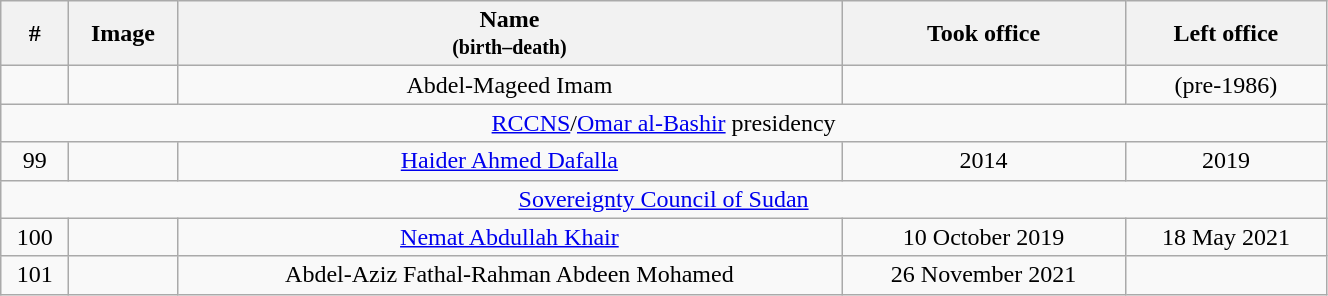<table class="wikitable" width="70%" style="text-align:center;">
<tr>
<th>#</th>
<th>Image</th>
<th>Name<br><small>(birth–death)</small></th>
<th>Took office</th>
<th>Left office</th>
</tr>
<tr>
<td></td>
<td></td>
<td>Abdel-Mageed Imam</td>
<td></td>
<td>(pre-1986)</td>
</tr>
<tr>
<td colspan="5" align="center"><a href='#'>RCCNS</a>/<a href='#'>Omar al-Bashir</a> presidency</td>
</tr>
<tr>
<td>99</td>
<td></td>
<td><a href='#'>Haider Ahmed Dafalla</a></td>
<td>2014</td>
<td>2019</td>
</tr>
<tr>
<td colspan="5" align="center"><a href='#'>Sovereignty Council of Sudan</a></td>
</tr>
<tr>
<td>100</td>
<td></td>
<td><a href='#'>Nemat Abdullah Khair</a></td>
<td>10 October 2019</td>
<td>18 May 2021</td>
</tr>
<tr>
<td>101</td>
<td></td>
<td>Abdel-Aziz Fathal-Rahman Abdeen Mohamed</td>
<td>26 November 2021</td>
<td></td>
</tr>
</table>
